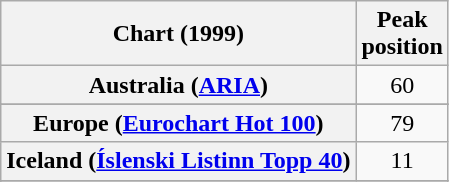<table class="wikitable sortable plainrowheaders" style="text-align:center">
<tr>
<th>Chart (1999)</th>
<th>Peak<br>position</th>
</tr>
<tr>
<th scope="row">Australia (<a href='#'>ARIA</a>)</th>
<td>60</td>
</tr>
<tr>
</tr>
<tr>
</tr>
<tr>
</tr>
<tr>
<th scope="row">Europe (<a href='#'>Eurochart Hot 100</a>)</th>
<td>79</td>
</tr>
<tr>
<th scope="row">Iceland (<a href='#'>Íslenski Listinn Topp 40</a>)</th>
<td>11</td>
</tr>
<tr>
</tr>
<tr>
</tr>
<tr>
</tr>
<tr>
</tr>
<tr>
</tr>
</table>
